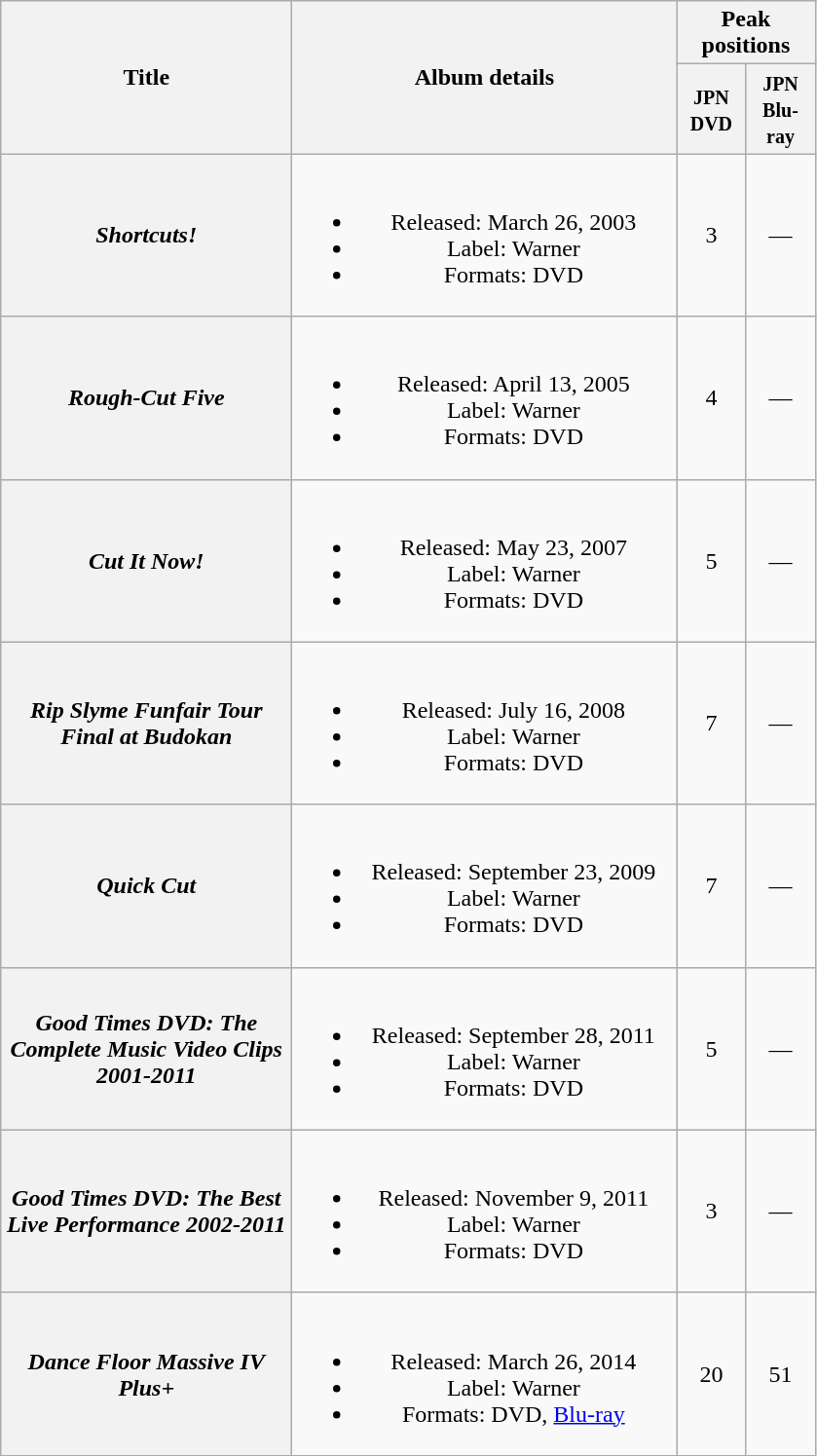<table class="wikitable plainrowheaders" style="text-align:center;">
<tr>
<th style="width:12em;" rowspan="2">Title</th>
<th style="width:16em;" rowspan="2">Album details</th>
<th colspan="2">Peak positions</th>
</tr>
<tr>
<th style="width:2.5em;"><small>JPN DVD</small><br></th>
<th style="width:2.5em;"><small>JPN Blu-ray</small><br></th>
</tr>
<tr>
<th scope="row"><em>Shortcuts!</em></th>
<td><br><ul><li>Released: March 26, 2003 </li><li>Label: Warner</li><li>Formats: DVD</li></ul></td>
<td>3</td>
<td>—</td>
</tr>
<tr>
<th scope="row"><em>Rough-Cut Five</em></th>
<td><br><ul><li>Released: April 13, 2005 </li><li>Label: Warner</li><li>Formats: DVD</li></ul></td>
<td>4</td>
<td>—</td>
</tr>
<tr>
<th scope="row"><em>Cut It Now!</em></th>
<td><br><ul><li>Released: May 23, 2007 </li><li>Label: Warner</li><li>Formats: DVD</li></ul></td>
<td>5</td>
<td>—</td>
</tr>
<tr>
<th scope="row"><em>Rip Slyme Funfair Tour Final at Budokan</em></th>
<td><br><ul><li>Released: July 16, 2008 </li><li>Label: Warner</li><li>Formats: DVD</li></ul></td>
<td>7</td>
<td>—</td>
</tr>
<tr>
<th scope="row"><em>Quick Cut</em></th>
<td><br><ul><li>Released: September 23, 2009 </li><li>Label: Warner</li><li>Formats: DVD</li></ul></td>
<td>7</td>
<td>—</td>
</tr>
<tr>
<th scope="row"><em>Good Times DVD: The Complete Music Video Clips 2001-2011</em></th>
<td><br><ul><li>Released: September 28, 2011 </li><li>Label: Warner</li><li>Formats: DVD</li></ul></td>
<td>5</td>
<td>—</td>
</tr>
<tr>
<th scope="row"><em>Good Times DVD: The Best Live Performance 2002-2011</em></th>
<td><br><ul><li>Released: November 9, 2011 </li><li>Label: Warner</li><li>Formats: DVD</li></ul></td>
<td>3</td>
<td>—</td>
</tr>
<tr>
<th scope="row"><em>Dance Floor Massive IV Plus+</em></th>
<td><br><ul><li>Released: March 26, 2014 </li><li>Label: Warner</li><li>Formats: DVD, <a href='#'>Blu-ray</a></li></ul></td>
<td>20</td>
<td>51</td>
</tr>
</table>
